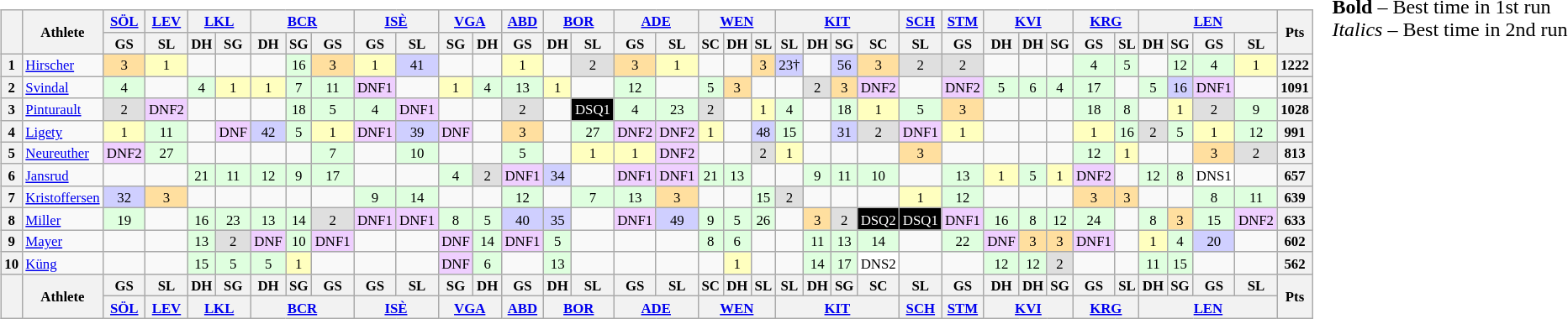<table>
<tr>
<td><br><table class="wikitable" style="font-size: 70%; text-align:center">
<tr valign="top">
<th rowspan=2 valign="middle"></th>
<th rowspan=2 valign="middle">Athlete</th>
<th><a href='#'>SÖL</a><br></th>
<th><a href='#'>LEV</a><br></th>
<th colspan=2><a href='#'>LKL</a><br></th>
<th colspan=3><a href='#'>BCR</a><br></th>
<th colspan=2><a href='#'>ISÈ</a><br></th>
<th colspan=2><a href='#'>VGA</a><br></th>
<th><a href='#'>ABD</a><br></th>
<th colspan=2><a href='#'>BOR</a><br></th>
<th colspan=2><a href='#'>ADE</a><br></th>
<th colspan=3><a href='#'>WEN</a><br></th>
<th colspan=4><a href='#'>KIT</a><br></th>
<th><a href='#'>SCH</a><br></th>
<th><a href='#'>STM</a><br></th>
<th colspan=3><a href='#'>KVI</a><br></th>
<th colspan=2><a href='#'>KRG</a><br></th>
<th colspan=4><a href='#'>LEN</a><br></th>
<th rowspan=2 valign="middle">Pts</th>
</tr>
<tr>
<th>GS</th>
<th>SL</th>
<th>DH</th>
<th>SG</th>
<th>DH</th>
<th>SG</th>
<th>GS</th>
<th>GS</th>
<th>SL</th>
<th>SG</th>
<th>DH</th>
<th>GS</th>
<th>DH</th>
<th>SL</th>
<th>GS</th>
<th>SL</th>
<th>SC</th>
<th>DH</th>
<th>SL</th>
<th>SL</th>
<th>DH</th>
<th>SG</th>
<th>SC</th>
<th>SL</th>
<th>GS</th>
<th>DH</th>
<th>DH</th>
<th>SG</th>
<th>GS</th>
<th>SL</th>
<th>DH</th>
<th>SG</th>
<th>GS</th>
<th>SL</th>
</tr>
<tr>
<th>1</th>
<td align=left> <a href='#'>Hirscher</a></td>
<td style="background:#FFDF9F;">3</td>
<td style="background:#FFFFBF;">1</td>
<td></td>
<td></td>
<td></td>
<td style="background:#DFFFDF;">16</td>
<td style="background:#FFDF9F;">3</td>
<td style="background:#FFFFBF;">1</td>
<td style="background:#CFCFFF;">41</td>
<td></td>
<td></td>
<td style="background:#FFFFBF;">1</td>
<td></td>
<td style="background:#DFDFDF;">2</td>
<td style="background:#FFDF9F;">3</td>
<td style="background:#FFFFBF;">1</td>
<td></td>
<td></td>
<td style="background:#FFDF9F;">3</td>
<td style="background:#CFCFFF;">23†</td>
<td></td>
<td style="background:#CFCFFF;">56</td>
<td style="background:#FFDF9F;">3</td>
<td style="background:#DFDFDF;">2</td>
<td style="background:#DFDFDF;">2</td>
<td></td>
<td></td>
<td></td>
<td style="background:#DFFFDF;">4</td>
<td style="background:#DFFFDF;">5</td>
<td></td>
<td style="background:#DFFFDF;">12</td>
<td style="background:#DFFFDF;">4</td>
<td style="background:#FFFFBF;">1</td>
<th>1222</th>
</tr>
<tr>
<th>2</th>
<td align=left> <a href='#'>Svindal</a></td>
<td style="background:#DFFFDF;">4</td>
<td></td>
<td style="background:#DFFFDF;">4</td>
<td style="background:#FFFFBF;">1</td>
<td style="background:#FFFFBF;">1</td>
<td style="background:#DFFFDF;">7</td>
<td style="background:#DFFFDF;">11</td>
<td style="background:#EFCFFF;">DNF1</td>
<td></td>
<td style="background:#FFFFBF;">1</td>
<td style="background:#DFFFDF;">4</td>
<td style="background:#DFFFDF;">13</td>
<td style="background:#FFFFBF;">1</td>
<td></td>
<td style="background:#DFFFDF;">12</td>
<td></td>
<td style="background:#DFFFDF;">5</td>
<td style="background:#FFDF9F;">3</td>
<td></td>
<td></td>
<td style="background:#DFDFDF;">2</td>
<td style="background:#FFDF9F;">3</td>
<td style="background:#EFCFFF;">DNF2</td>
<td></td>
<td style="background:#EFCFFF;">DNF2</td>
<td style="background:#DFFFDF;">5</td>
<td style="background:#DFFFDF;">6</td>
<td style="background:#DFFFDF;">4</td>
<td style="background:#DFFFDF;">17</td>
<td></td>
<td style="background:#DFFFDF;">5</td>
<td style="background:#CFCFFF;">16</td>
<td style="background:#EFCFFF;">DNF1</td>
<td></td>
<th>1091</th>
</tr>
<tr>
<th>3</th>
<td align=left> <a href='#'>Pinturault</a></td>
<td style="background:#DFDFDF;">2</td>
<td style="background:#EFCFFF;">DNF2</td>
<td></td>
<td></td>
<td></td>
<td style="background:#DFFFDF;">18</td>
<td style="background:#DFFFDF;">5</td>
<td style="background:#DFFFDF;">4</td>
<td style="background:#EFCFFF;">DNF1</td>
<td></td>
<td></td>
<td style="background:#DFDFDF;">2</td>
<td></td>
<td style="background:#000000; color:white;">DSQ1</td>
<td style="background:#DFFFDF;">4</td>
<td style="background:#DFFFDF;">23</td>
<td style="background:#DFDFDF;">2</td>
<td></td>
<td style="background:#FFFFBF;">1</td>
<td style="background:#DFFFDF;">4</td>
<td></td>
<td style="background:#DFFFDF;">18</td>
<td style="background:#FFFFBF;">1</td>
<td style="background:#DFFFDF;">5</td>
<td style="background:#FFDF9F;">3</td>
<td></td>
<td></td>
<td></td>
<td style="background:#DFFFDF;">18</td>
<td style="background:#DFFFDF;">8</td>
<td></td>
<td style="background:#FFFFBF;">1</td>
<td style="background:#DFDFDF;">2</td>
<td style="background:#DFFFDF;">9</td>
<th>1028</th>
</tr>
<tr>
<th>4</th>
<td align=left> <a href='#'>Ligety</a></td>
<td style="background:#FFFFBF;">1</td>
<td style="background:#DFFFDF;">11</td>
<td></td>
<td style="background:#EFCFFF;">DNF</td>
<td style="background:#CFCFFF;">42</td>
<td style="background:#DFFFDF;">5</td>
<td style="background:#FFFFBF;">1</td>
<td style="background:#EFCFFF;">DNF1</td>
<td style="background:#CFCFFF;">39</td>
<td style="background:#EFCFFF;">DNF</td>
<td></td>
<td style="background:#FFDF9F;">3</td>
<td></td>
<td style="background:#DFFFDF;">27</td>
<td style="background:#EFCFFF;">DNF2</td>
<td style="background:#EFCFFF;">DNF2</td>
<td style="background:#FFFFBF;">1</td>
<td></td>
<td style="background:#CFCFFF;">48</td>
<td style="background:#DFFFDF;">15</td>
<td></td>
<td style="background:#CFCFFF;">31</td>
<td style="background:#DFDFDF;">2</td>
<td style="background:#EFCFFF;">DNF1</td>
<td style="background:#FFFFBF;">1</td>
<td></td>
<td></td>
<td></td>
<td style="background:#FFFFBF;">1</td>
<td style="background:#DFFFDF;">16</td>
<td style="background:#DFDFDF;">2</td>
<td style="background:#DFFFDF;">5</td>
<td style="background:#FFFFBF;">1</td>
<td style="background:#DFFFDF;">12</td>
<th>991</th>
</tr>
<tr>
<th>5</th>
<td align=left> <a href='#'>Neureuther</a></td>
<td style="background:#EFCFFF;">DNF2</td>
<td style="background:#DFFFDF;">27</td>
<td></td>
<td></td>
<td></td>
<td></td>
<td style="background:#DFFFDF;">7</td>
<td></td>
<td style="background:#DFFFDF;">10</td>
<td></td>
<td></td>
<td style="background:#DFFFDF;">5</td>
<td></td>
<td style="background:#FFFFBF;">1</td>
<td style="background:#FFFFBF;">1</td>
<td style="background:#EFCFFF;">DNF2</td>
<td></td>
<td></td>
<td style="background:#DFDFDF;">2</td>
<td style="background:#FFFFBF;">1</td>
<td></td>
<td></td>
<td></td>
<td style="background:#FFDF9F;">3</td>
<td></td>
<td></td>
<td></td>
<td></td>
<td style="background:#DFFFDF;">12</td>
<td style="background:#FFFFBF;">1</td>
<td></td>
<td></td>
<td style="background:#FFDF9F;">3</td>
<td style="background:#DFDFDF;">2</td>
<th>813</th>
</tr>
<tr>
<th>6</th>
<td align=left> <a href='#'>Jansrud</a></td>
<td></td>
<td></td>
<td style="background:#DFFFDF;">21</td>
<td style="background:#DFFFDF;">11</td>
<td style="background:#DFFFDF;">12</td>
<td style="background:#DFFFDF;">9</td>
<td style="background:#DFFFDF;">17</td>
<td></td>
<td></td>
<td style="background:#DFFFDF;">4</td>
<td style="background:#DFDFDF;">2</td>
<td style="background:#EFCFFF;">DNF1</td>
<td style="background:#CFCFFF;">34</td>
<td></td>
<td style="background:#EFCFFF;">DNF1</td>
<td style="background:#EFCFFF;">DNF1</td>
<td style="background:#DFFFDF;">21</td>
<td style="background:#DFFFDF;">13</td>
<td></td>
<td></td>
<td style="background:#DFFFDF;">9</td>
<td style="background:#DFFFDF;">11</td>
<td style="background:#DFFFDF;">10</td>
<td></td>
<td style="background:#DFFFDF;">13</td>
<td style="background:#FFFFBF;">1</td>
<td style="background:#DFFFDF;">5</td>
<td style="background:#FFFFBF;">1</td>
<td style="background:#EFCFFF;">DNF2</td>
<td></td>
<td style="background:#DFFFDF;">12</td>
<td style="background:#DFFFDF;">8</td>
<td style="background:#FFFFFF;">DNS1</td>
<td></td>
<th>657</th>
</tr>
<tr>
<th>7</th>
<td align=left> <a href='#'>Kristoffersen</a></td>
<td style="background:#CFCFFF;">32</td>
<td style="background:#FFDF9F;">3</td>
<td></td>
<td></td>
<td></td>
<td></td>
<td></td>
<td style="background:#DFFFDF;">9</td>
<td style="background:#DFFFDF;">14</td>
<td></td>
<td></td>
<td style="background:#DFFFDF;">12</td>
<td></td>
<td style="background:#DFFFDF;">7</td>
<td style="background:#DFFFDF;">13</td>
<td style="background:#FFDF9F;">3</td>
<td></td>
<td></td>
<td style="background:#DFFFDF;">15</td>
<td style="background:#DFDFDF;">2</td>
<td></td>
<td></td>
<td></td>
<td style="background:#FFFFBF;">1</td>
<td style="background:#DFFFDF;">12</td>
<td></td>
<td></td>
<td></td>
<td style="background:#FFDF9F;">3</td>
<td style="background:#FFDF9F;">3</td>
<td></td>
<td></td>
<td style="background:#DFFFDF;">8</td>
<td style="background:#DFFFDF;">11</td>
<th>639</th>
</tr>
<tr>
<th>8</th>
<td align=left> <a href='#'>Miller</a></td>
<td style="background:#DFFFDF;">19</td>
<td></td>
<td style="background:#DFFFDF;">16</td>
<td style="background:#DFFFDF;">23</td>
<td style="background:#DFFFDF;">13</td>
<td style="background:#DFFFDF;">14</td>
<td style="background:#DFDFDF;">2</td>
<td style="background:#EFCFFF;">DNF1</td>
<td style="background:#EFCFFF;">DNF1</td>
<td style="background:#DFFFDF;">8</td>
<td style="background:#DFFFDF;">5</td>
<td style="background:#CFCFFF;">40</td>
<td style="background:#CFCFFF;">35</td>
<td></td>
<td style="background:#EFCFFF;">DNF1</td>
<td style="background:#CFCFFF;">49</td>
<td style="background:#DFFFDF;">9</td>
<td style="background:#DFFFDF;">5</td>
<td style="background:#DFFFDF;">26</td>
<td></td>
<td style="background:#FFDF9F;">3</td>
<td style="background:#DFDFDF;">2</td>
<td style="background:#000000; color:white;">DSQ2</td>
<td style="background:#000000; color:white;">DSQ1</td>
<td style="background:#EFCFFF;">DNF1</td>
<td style="background:#DFFFDF;">16</td>
<td style="background:#DFFFDF;">8</td>
<td style="background:#DFFFDF;">12</td>
<td style="background:#DFFFDF;">24</td>
<td></td>
<td style="background:#DFFFDF;">8</td>
<td style="background:#FFDF9F;">3</td>
<td style="background:#DFFFDF;">15</td>
<td style="background:#EFCFFF;">DNF2</td>
<th>633</th>
</tr>
<tr>
<th>9</th>
<td align=left> <a href='#'>Mayer</a></td>
<td></td>
<td></td>
<td style="background:#DFFFDF;">13</td>
<td style="background:#DFDFDF;">2</td>
<td style="background:#EFCFFF;">DNF</td>
<td style="background:#DFFFDF;">10</td>
<td style="background:#EFCFFF;">DNF1</td>
<td></td>
<td></td>
<td style="background:#EFCFFF;">DNF</td>
<td style="background:#DFFFDF;">14</td>
<td style="background:#EFCFFF;">DNF1</td>
<td style="background:#DFFFDF;">5</td>
<td></td>
<td></td>
<td></td>
<td style="background:#DFFFDF;">8</td>
<td style="background:#DFFFDF;">6</td>
<td></td>
<td></td>
<td style="background:#DFFFDF;">11</td>
<td style="background:#DFFFDF;">13</td>
<td style="background:#DFFFDF;">14</td>
<td></td>
<td style="background:#DFFFDF;">22</td>
<td style="background:#EFCFFF;">DNF</td>
<td style="background:#FFDF9F;">3</td>
<td style="background:#FFDF9F;">3</td>
<td style="background:#EFCFFF;">DNF1</td>
<td></td>
<td style="background:#FFFFBF;">1</td>
<td style="background:#DFFFDF;">4</td>
<td style="background:#CFCFFF;">20</td>
<td></td>
<th>602</th>
</tr>
<tr>
<th>10</th>
<td align=left> <a href='#'>Küng</a></td>
<td></td>
<td></td>
<td style="background:#DFFFDF;">15</td>
<td style="background:#DFFFDF;">5</td>
<td style="background:#DFFFDF;">5</td>
<td style="background:#FFFFBF;">1</td>
<td></td>
<td></td>
<td></td>
<td style="background:#EFCFFF;">DNF</td>
<td style="background:#DFFFDF;">6</td>
<td></td>
<td style="background:#DFFFDF;">13</td>
<td></td>
<td></td>
<td></td>
<td></td>
<td style="background:#FFFFBF;">1</td>
<td></td>
<td></td>
<td style="background:#DFFFDF;">14</td>
<td style="background:#DFFFDF;">17</td>
<td style="background:#FFFFFF;">DNS2</td>
<td></td>
<td></td>
<td style="background:#DFFFDF;">12</td>
<td style="background:#DFFFDF;">12</td>
<td style="background:#DFDFDF;">2</td>
<td></td>
<td></td>
<td style="background:#DFFFDF;">11</td>
<td style="background:#DFFFDF;">15</td>
<td></td>
<td></td>
<th>562</th>
</tr>
<tr>
<th rowspan=2 valign="middle"></th>
<th rowspan=2 valign="middle">Athlete</th>
<th>GS</th>
<th>SL</th>
<th>DH</th>
<th>SG</th>
<th>DH</th>
<th>SG</th>
<th>GS</th>
<th>GS</th>
<th>SL</th>
<th>SG</th>
<th>DH</th>
<th>GS</th>
<th>DH</th>
<th>SL</th>
<th>GS</th>
<th>SL</th>
<th>SC</th>
<th>DH</th>
<th>SL</th>
<th>SL</th>
<th>DH</th>
<th>SG</th>
<th>SC</th>
<th>SL</th>
<th>GS</th>
<th>DH</th>
<th>DH</th>
<th>SG</th>
<th>GS</th>
<th>SL</th>
<th>DH</th>
<th>SG</th>
<th>GS</th>
<th>SL</th>
<th rowspan=2 valign="middle">Pts</th>
</tr>
<tr>
<th><a href='#'>SÖL</a><br></th>
<th><a href='#'>LEV</a><br></th>
<th colspan=2><a href='#'>LKL</a><br></th>
<th colspan=3><a href='#'>BCR</a><br></th>
<th colspan=2><a href='#'>ISÈ</a><br></th>
<th colspan=2><a href='#'>VGA</a><br></th>
<th><a href='#'>ABD</a><br></th>
<th colspan=2><a href='#'>BOR</a><br></th>
<th colspan=2><a href='#'>ADE</a><br></th>
<th colspan=3><a href='#'>WEN</a><br></th>
<th colspan=4><a href='#'>KIT</a><br></th>
<th><a href='#'>SCH</a><br></th>
<th><a href='#'>STM</a><br></th>
<th colspan=3><a href='#'>KVI</a><br></th>
<th colspan=2><a href='#'>KRG</a><br></th>
<th colspan=4><a href='#'>LEN</a><br></th>
</tr>
</table>
</td>
<td valign="top"><br>
<span><strong>Bold</strong> – Best time in 1st run<br>
<em>Italics</em> – Best time in 2nd run</span></td>
</tr>
</table>
